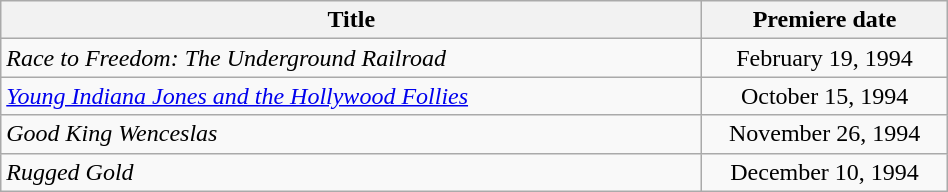<table class="wikitable plainrowheaders sortable" style="width:50%;text-align:center;">
<tr>
<th scope="col" style="width:40%;">Title</th>
<th scope="col" style="width:14%;">Premiere date</th>
</tr>
<tr>
<td scope="row" style="text-align:left;"><em>Race to Freedom: The Underground Railroad</em></td>
<td>February 19, 1994</td>
</tr>
<tr>
<td scope="row" style="text-align:left;"><em><a href='#'>Young Indiana Jones and the Hollywood Follies</a></em></td>
<td>October 15, 1994</td>
</tr>
<tr>
<td scope="row" style="text-align:left;"><em>Good King Wenceslas</em></td>
<td>November 26, 1994</td>
</tr>
<tr>
<td scope="row" style="text-align:left;"><em>Rugged Gold</em></td>
<td>December 10, 1994</td>
</tr>
</table>
